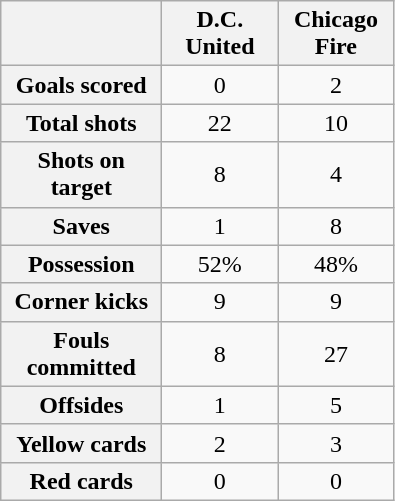<table class="wikitable plainrowheaders" style="text-align:center">
<tr>
<th scope="col" style="width:100px"></th>
<th scope="col" style="width:70px">D.C. United</th>
<th scope="col" style="width:70px">Chicago Fire</th>
</tr>
<tr>
<th scope=row>Goals scored</th>
<td>0</td>
<td>2</td>
</tr>
<tr>
<th scope=row>Total shots</th>
<td>22</td>
<td>10</td>
</tr>
<tr>
<th scope=row>Shots on target</th>
<td>8</td>
<td>4</td>
</tr>
<tr>
<th scope=row>Saves</th>
<td>1</td>
<td>8</td>
</tr>
<tr>
<th scope=row>Possession</th>
<td>52%</td>
<td>48%</td>
</tr>
<tr>
<th scope=row>Corner kicks</th>
<td>9</td>
<td>9</td>
</tr>
<tr>
<th scope=row>Fouls committed</th>
<td>8</td>
<td>27</td>
</tr>
<tr>
<th scope=row>Offsides</th>
<td>1</td>
<td>5</td>
</tr>
<tr>
<th scope=row>Yellow cards</th>
<td>2</td>
<td>3</td>
</tr>
<tr>
<th scope=row>Red cards</th>
<td>0</td>
<td>0</td>
</tr>
</table>
